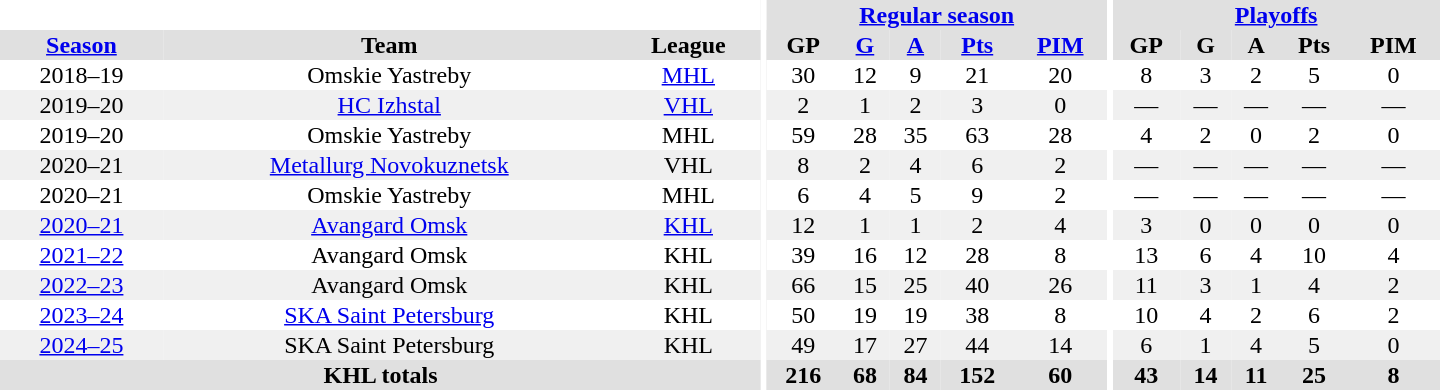<table border="0" cellpadding="1" cellspacing="0" style="text-align:center; width:60em">
<tr bgcolor="#e0e0e0">
<th colspan="3" bgcolor="#ffffff"></th>
<th rowspan="99" bgcolor="#ffffff"></th>
<th colspan="5"><a href='#'>Regular season</a></th>
<th rowspan="99" bgcolor="#ffffff"></th>
<th colspan="5"><a href='#'>Playoffs</a></th>
</tr>
<tr bgcolor="#e0e0e0">
<th><a href='#'>Season</a></th>
<th>Team</th>
<th>League</th>
<th>GP</th>
<th><a href='#'>G</a></th>
<th><a href='#'>A</a></th>
<th><a href='#'>Pts</a></th>
<th><a href='#'>PIM</a></th>
<th>GP</th>
<th>G</th>
<th>A</th>
<th>Pts</th>
<th>PIM</th>
</tr>
<tr>
<td>2018–19</td>
<td>Omskie Yastreby</td>
<td><a href='#'>MHL</a></td>
<td>30</td>
<td>12</td>
<td>9</td>
<td>21</td>
<td>20</td>
<td>8</td>
<td>3</td>
<td>2</td>
<td>5</td>
<td>0</td>
</tr>
<tr bgcolor="#f0f0f0">
<td>2019–20</td>
<td><a href='#'>HC Izhstal</a></td>
<td><a href='#'>VHL</a></td>
<td>2</td>
<td>1</td>
<td>2</td>
<td>3</td>
<td>0</td>
<td>—</td>
<td>—</td>
<td>—</td>
<td>—</td>
<td>—</td>
</tr>
<tr>
<td>2019–20</td>
<td>Omskie Yastreby</td>
<td>MHL</td>
<td>59</td>
<td>28</td>
<td>35</td>
<td>63</td>
<td>28</td>
<td>4</td>
<td>2</td>
<td>0</td>
<td>2</td>
<td>0</td>
</tr>
<tr bgcolor="#f0f0f0">
<td>2020–21</td>
<td><a href='#'>Metallurg Novokuznetsk</a></td>
<td>VHL</td>
<td>8</td>
<td>2</td>
<td>4</td>
<td>6</td>
<td>2</td>
<td>—</td>
<td>—</td>
<td>—</td>
<td>—</td>
<td>—</td>
</tr>
<tr>
<td>2020–21</td>
<td>Omskie Yastreby</td>
<td>MHL</td>
<td>6</td>
<td>4</td>
<td>5</td>
<td>9</td>
<td>2</td>
<td>—</td>
<td>—</td>
<td>—</td>
<td>—</td>
<td>—</td>
</tr>
<tr bgcolor="#f0f0f0">
<td><a href='#'>2020–21</a></td>
<td><a href='#'>Avangard Omsk</a></td>
<td><a href='#'>KHL</a></td>
<td>12</td>
<td>1</td>
<td>1</td>
<td>2</td>
<td>4</td>
<td>3</td>
<td>0</td>
<td>0</td>
<td>0</td>
<td>0</td>
</tr>
<tr>
<td><a href='#'>2021–22</a></td>
<td>Avangard Omsk</td>
<td>KHL</td>
<td>39</td>
<td>16</td>
<td>12</td>
<td>28</td>
<td>8</td>
<td>13</td>
<td>6</td>
<td>4</td>
<td>10</td>
<td>4</td>
</tr>
<tr bgcolor="#f0f0f0">
<td><a href='#'>2022–23</a></td>
<td>Avangard Omsk</td>
<td>KHL</td>
<td>66</td>
<td>15</td>
<td>25</td>
<td>40</td>
<td>26</td>
<td>11</td>
<td>3</td>
<td>1</td>
<td>4</td>
<td>2</td>
</tr>
<tr>
<td><a href='#'>2023–24</a></td>
<td><a href='#'>SKA Saint Petersburg</a></td>
<td>KHL</td>
<td>50</td>
<td>19</td>
<td>19</td>
<td>38</td>
<td>8</td>
<td>10</td>
<td>4</td>
<td>2</td>
<td>6</td>
<td>2</td>
</tr>
<tr bgcolor="#f0f0f0">
<td><a href='#'>2024–25</a></td>
<td>SKA Saint Petersburg</td>
<td>KHL</td>
<td>49</td>
<td>17</td>
<td>27</td>
<td>44</td>
<td>14</td>
<td>6</td>
<td>1</td>
<td>4</td>
<td>5</td>
<td>0</td>
</tr>
<tr bgcolor="#e0e0e0">
<th colspan="3">KHL totals</th>
<th>216</th>
<th>68</th>
<th>84</th>
<th>152</th>
<th>60</th>
<th>43</th>
<th>14</th>
<th>11</th>
<th>25</th>
<th>8</th>
</tr>
</table>
